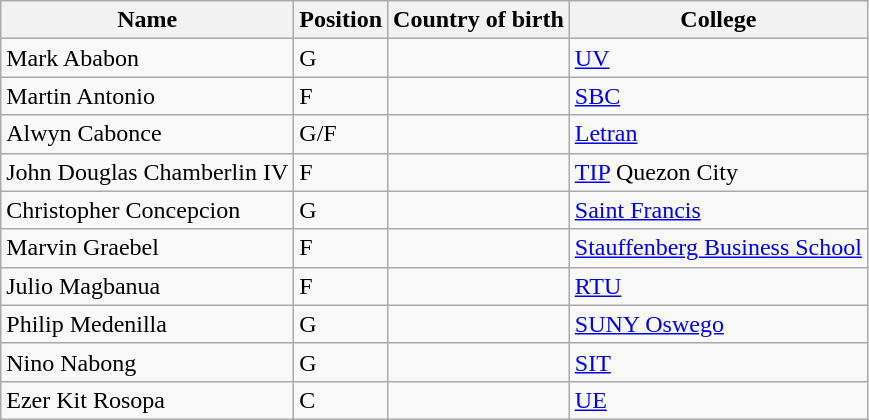<table class="wikitable">
<tr>
<th>Name</th>
<th>Position</th>
<th>Country of birth</th>
<th>College</th>
</tr>
<tr>
<td>Mark Ababon</td>
<td>G</td>
<td></td>
<td><a href='#'>UV</a></td>
</tr>
<tr>
<td>Martin Antonio</td>
<td>F</td>
<td></td>
<td><a href='#'>SBC</a></td>
</tr>
<tr>
<td>Alwyn Cabonce</td>
<td>G/F</td>
<td></td>
<td><a href='#'>Letran</a></td>
</tr>
<tr>
<td>John Douglas Chamberlin IV</td>
<td>F</td>
<td></td>
<td><a href='#'>TIP</a> Quezon City</td>
</tr>
<tr>
<td>Christopher Concepcion</td>
<td>G</td>
<td></td>
<td><a href='#'>Saint Francis</a></td>
</tr>
<tr>
<td>Marvin Graebel</td>
<td>F</td>
<td></td>
<td><a href='#'>Stauffenberg Business School</a></td>
</tr>
<tr>
<td>Julio Magbanua</td>
<td>F</td>
<td></td>
<td><a href='#'>RTU</a></td>
</tr>
<tr>
<td>Philip Medenilla</td>
<td>G</td>
<td></td>
<td><a href='#'>SUNY Oswego</a></td>
</tr>
<tr>
<td>Nino Nabong</td>
<td>G</td>
<td></td>
<td><a href='#'>SIT</a></td>
</tr>
<tr>
<td>Ezer Kit Rosopa</td>
<td>C</td>
<td></td>
<td><a href='#'>UE</a></td>
</tr>
</table>
